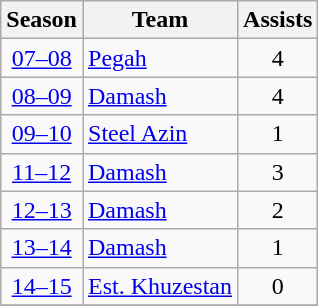<table class="wikitable" style="text-align: center;">
<tr>
<th>Season</th>
<th>Team</th>
<th>Assists</th>
</tr>
<tr>
<td><a href='#'>07–08</a></td>
<td align="left"><a href='#'>Pegah</a></td>
<td>4</td>
</tr>
<tr>
<td><a href='#'>08–09</a></td>
<td align="left"><a href='#'>Damash</a></td>
<td>4</td>
</tr>
<tr>
<td><a href='#'>09–10</a></td>
<td align="left"><a href='#'>Steel Azin</a></td>
<td>1</td>
</tr>
<tr>
<td><a href='#'>11–12</a></td>
<td align="left"><a href='#'>Damash</a></td>
<td>3</td>
</tr>
<tr>
<td><a href='#'>12–13</a></td>
<td align="left"><a href='#'>Damash</a></td>
<td>2</td>
</tr>
<tr>
<td><a href='#'>13–14</a></td>
<td align="left"><a href='#'>Damash</a></td>
<td>1</td>
</tr>
<tr>
<td><a href='#'>14–15</a></td>
<td align="left"><a href='#'>Est. Khuzestan</a></td>
<td>0</td>
</tr>
<tr>
</tr>
</table>
